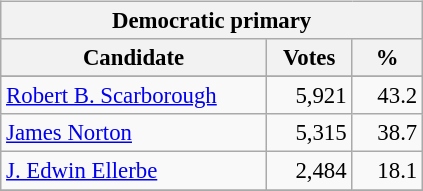<table class="wikitable" align="left" style="margin: 1em 1em 1em 0; font-size: 95%;">
<tr>
<th colspan="3">Democratic primary</th>
</tr>
<tr>
<th colspan="1" style="width: 170px">Candidate</th>
<th style="width: 50px">Votes</th>
<th style="width: 40px">%</th>
</tr>
<tr>
</tr>
<tr>
<td><a href='#'>Robert B. Scarborough</a></td>
<td align="right">5,921</td>
<td align="right">43.2</td>
</tr>
<tr>
<td><a href='#'>James Norton</a></td>
<td align="right">5,315</td>
<td align="right">38.7</td>
</tr>
<tr>
<td><a href='#'>J. Edwin Ellerbe</a></td>
<td align="right">2,484</td>
<td align="right">18.1</td>
</tr>
<tr>
</tr>
</table>
